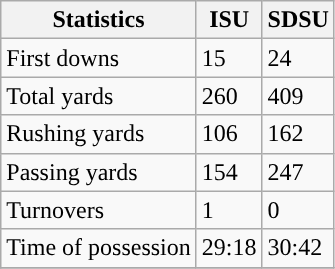<table class="wikitable">
<tr>
<th>Statistics</th>
<th>ISU</th>
<th>SDSU</th>
</tr>
<tr>
<td>First downs</td>
<td>15</td>
<td>24</td>
</tr>
<tr>
<td>Total yards</td>
<td>260</td>
<td>409</td>
</tr>
<tr>
<td>Rushing yards</td>
<td>106</td>
<td>162</td>
</tr>
<tr>
<td>Passing yards</td>
<td>154</td>
<td>247</td>
</tr>
<tr>
<td>Turnovers</td>
<td>1</td>
<td>0</td>
</tr>
<tr>
<td>Time of possession</td>
<td>29:18</td>
<td>30:42</td>
</tr>
<tr>
</tr>
</table>
